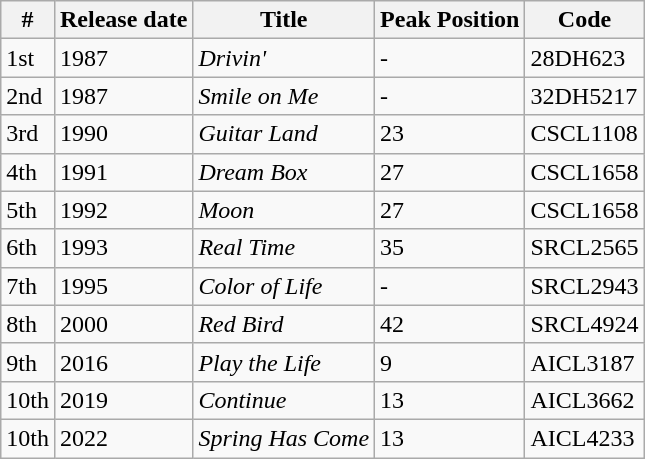<table class="wikitable">
<tr>
<th>#</th>
<th>Release date</th>
<th>Title</th>
<th>Peak Position</th>
<th>Code</th>
</tr>
<tr>
<td>1st</td>
<td>1987</td>
<td><em>Drivin' </em></td>
<td>-</td>
<td>28DH623</td>
</tr>
<tr>
<td>2nd</td>
<td>1987</td>
<td><em>Smile on Me</em></td>
<td>-</td>
<td>32DH5217</td>
</tr>
<tr>
<td>3rd</td>
<td>1990</td>
<td><em>Guitar Land</em></td>
<td>23</td>
<td>CSCL1108</td>
</tr>
<tr>
<td>4th</td>
<td>1991</td>
<td><em>Dream Box</em></td>
<td>27</td>
<td>CSCL1658</td>
</tr>
<tr>
<td>5th</td>
<td>1992</td>
<td><em>Moon</em></td>
<td>27</td>
<td>CSCL1658</td>
</tr>
<tr>
<td>6th</td>
<td>1993</td>
<td><em>Real Time</em></td>
<td>35</td>
<td>SRCL2565</td>
</tr>
<tr>
<td>7th</td>
<td>1995</td>
<td><em>Color of Life</em></td>
<td>-</td>
<td>SRCL2943</td>
</tr>
<tr>
<td>8th</td>
<td>2000</td>
<td><em>Red Bird</em></td>
<td>42</td>
<td>SRCL4924</td>
</tr>
<tr>
<td>9th</td>
<td>2016</td>
<td><em>Play the Life</em></td>
<td>9</td>
<td>AICL3187</td>
</tr>
<tr>
<td>10th</td>
<td>2019</td>
<td><em>Continue</em></td>
<td>13</td>
<td>AICL3662</td>
</tr>
<tr>
<td>10th</td>
<td>2022</td>
<td><em>Spring Has Come</em></td>
<td>13</td>
<td>AICL4233</td>
</tr>
</table>
